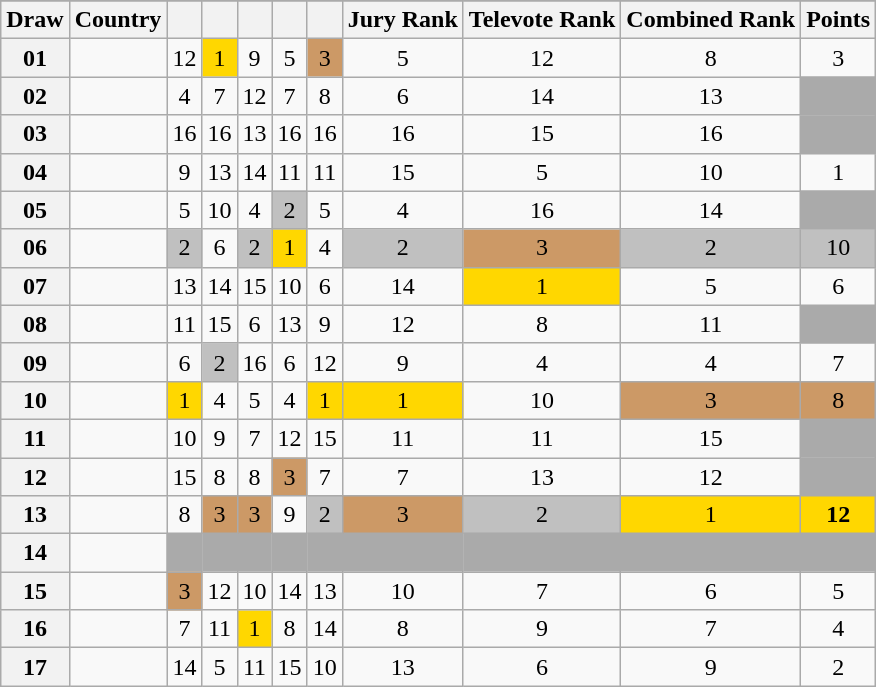<table class="sortable wikitable collapsible plainrowheaders" style="text-align:center;">
<tr>
</tr>
<tr>
<th scope="col">Draw</th>
<th scope="col">Country</th>
<th scope="col"><small></small></th>
<th scope="col"><small></small></th>
<th scope="col"><small></small></th>
<th scope="col"><small></small></th>
<th scope="col"><small></small></th>
<th scope="col">Jury Rank</th>
<th scope="col">Televote Rank</th>
<th scope="col">Combined Rank</th>
<th scope="col">Points</th>
</tr>
<tr>
<th scope="row" style="text-align:center;">01</th>
<td style="text-align:left;"></td>
<td>12</td>
<td style="background:gold;">1</td>
<td>9</td>
<td>5</td>
<td style="background:#CC9966;">3</td>
<td>5</td>
<td>12</td>
<td>8</td>
<td>3</td>
</tr>
<tr>
<th scope="row" style="text-align:center;">02</th>
<td style="text-align:left;"></td>
<td>4</td>
<td>7</td>
<td>12</td>
<td>7</td>
<td>8</td>
<td>6</td>
<td>14</td>
<td>13</td>
<td style="background:#AAAAAA;"></td>
</tr>
<tr>
<th scope="row" style="text-align:center;">03</th>
<td style="text-align:left;"></td>
<td>16</td>
<td>16</td>
<td>13</td>
<td>16</td>
<td>16</td>
<td>16</td>
<td>15</td>
<td>16</td>
<td style="background:#AAAAAA;"></td>
</tr>
<tr>
<th scope="row" style="text-align:center;">04</th>
<td style="text-align:left;"></td>
<td>9</td>
<td>13</td>
<td>14</td>
<td>11</td>
<td>11</td>
<td>15</td>
<td>5</td>
<td>10</td>
<td>1</td>
</tr>
<tr>
<th scope="row" style="text-align:center;">05</th>
<td style="text-align:left;"></td>
<td>5</td>
<td>10</td>
<td>4</td>
<td style="background:silver;">2</td>
<td>5</td>
<td>4</td>
<td>16</td>
<td>14</td>
<td style="background:#AAAAAA;"></td>
</tr>
<tr>
<th scope="row" style="text-align:center;">06</th>
<td style="text-align:left;"></td>
<td style="background:silver;">2</td>
<td>6</td>
<td style="background:silver;">2</td>
<td style="background:gold;">1</td>
<td>4</td>
<td style="background:silver;">2</td>
<td style="background:#CC9966;">3</td>
<td style="background:silver;">2</td>
<td style="background:silver;">10</td>
</tr>
<tr>
<th scope="row" style="text-align:center;">07</th>
<td style="text-align:left;"></td>
<td>13</td>
<td>14</td>
<td>15</td>
<td>10</td>
<td>6</td>
<td>14</td>
<td style="background:gold;">1</td>
<td>5</td>
<td>6</td>
</tr>
<tr>
<th scope="row" style="text-align:center;">08</th>
<td style="text-align:left;"></td>
<td>11</td>
<td>15</td>
<td>6</td>
<td>13</td>
<td>9</td>
<td>12</td>
<td>8</td>
<td>11</td>
<td style="background:#AAAAAA;"></td>
</tr>
<tr>
<th scope="row" style="text-align:center;">09</th>
<td style="text-align:left;"></td>
<td>6</td>
<td style="background:silver;">2</td>
<td>16</td>
<td>6</td>
<td>12</td>
<td>9</td>
<td>4</td>
<td>4</td>
<td>7</td>
</tr>
<tr>
<th scope="row" style="text-align:center;">10</th>
<td style="text-align:left;"></td>
<td style="background:gold;">1</td>
<td>4</td>
<td>5</td>
<td>4</td>
<td style="background:gold;">1</td>
<td style="background:gold;">1</td>
<td>10</td>
<td style="background:#CC9966;">3</td>
<td style="background:#CC9966;">8</td>
</tr>
<tr>
<th scope="row" style="text-align:center;">11</th>
<td style="text-align:left;"></td>
<td>10</td>
<td>9</td>
<td>7</td>
<td>12</td>
<td>15</td>
<td>11</td>
<td>11</td>
<td>15</td>
<td style="background:#AAAAAA;"></td>
</tr>
<tr>
<th scope="row" style="text-align:center;">12</th>
<td style="text-align:left;"></td>
<td>15</td>
<td>8</td>
<td>8</td>
<td style="background:#CC9966;">3</td>
<td>7</td>
<td>7</td>
<td>13</td>
<td>12</td>
<td style="background:#AAAAAA;"></td>
</tr>
<tr>
<th scope="row" style="text-align:center;">13</th>
<td style="text-align:left;"></td>
<td>8</td>
<td style="background:#CC9966;">3</td>
<td style="background:#CC9966;">3</td>
<td>9</td>
<td style="background:silver;">2</td>
<td style="background:#CC9966;">3</td>
<td style="background:silver;">2</td>
<td style="background:gold;">1</td>
<td style="background:gold;"><strong>12</strong></td>
</tr>
<tr class="sortbottom">
<th scope="row" style="text-align:center;">14</th>
<td style="text-align:left;"></td>
<td style="background:#AAAAAA;"></td>
<td style="background:#AAAAAA;"></td>
<td style="background:#AAAAAA;"></td>
<td style="background:#AAAAAA;"></td>
<td style="background:#AAAAAA;"></td>
<td style="background:#AAAAAA;"></td>
<td style="background:#AAAAAA;"></td>
<td style="background:#AAAAAA;"></td>
<td style="background:#AAAAAA;"></td>
</tr>
<tr>
<th scope="row" style="text-align:center;">15</th>
<td style="text-align:left;"></td>
<td style="background:#CC9966;">3</td>
<td>12</td>
<td>10</td>
<td>14</td>
<td>13</td>
<td>10</td>
<td>7</td>
<td>6</td>
<td>5</td>
</tr>
<tr>
<th scope="row" style="text-align:center;">16</th>
<td style="text-align:left;"></td>
<td>7</td>
<td>11</td>
<td style="background:gold;">1</td>
<td>8</td>
<td>14</td>
<td>8</td>
<td>9</td>
<td>7</td>
<td>4</td>
</tr>
<tr>
<th scope="row" style="text-align:center;">17</th>
<td style="text-align:left;"></td>
<td>14</td>
<td>5</td>
<td>11</td>
<td>15</td>
<td>10</td>
<td>13</td>
<td>6</td>
<td>9</td>
<td>2</td>
</tr>
</table>
